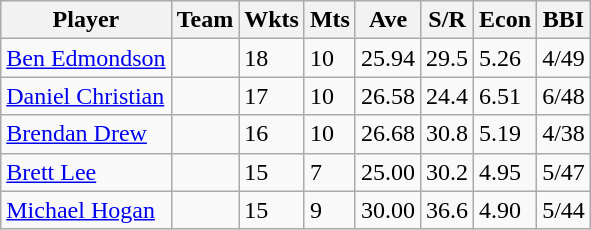<table class="wikitable">
<tr>
<th>Player</th>
<th>Team</th>
<th>Wkts</th>
<th>Mts</th>
<th>Ave</th>
<th>S/R</th>
<th>Econ</th>
<th>BBI</th>
</tr>
<tr>
<td><a href='#'>Ben Edmondson</a></td>
<td></td>
<td>18</td>
<td>10</td>
<td>25.94</td>
<td>29.5</td>
<td>5.26</td>
<td>4/49</td>
</tr>
<tr>
<td><a href='#'>Daniel Christian</a></td>
<td></td>
<td>17</td>
<td>10</td>
<td>26.58</td>
<td>24.4</td>
<td>6.51</td>
<td>6/48</td>
</tr>
<tr>
<td><a href='#'>Brendan Drew</a></td>
<td></td>
<td>16</td>
<td>10</td>
<td>26.68</td>
<td>30.8</td>
<td>5.19</td>
<td>4/38</td>
</tr>
<tr>
<td><a href='#'>Brett Lee</a></td>
<td></td>
<td>15</td>
<td>7</td>
<td>25.00</td>
<td>30.2</td>
<td>4.95</td>
<td>5/47</td>
</tr>
<tr>
<td><a href='#'>Michael Hogan</a></td>
<td></td>
<td>15</td>
<td>9</td>
<td>30.00</td>
<td>36.6</td>
<td>4.90</td>
<td>5/44</td>
</tr>
</table>
